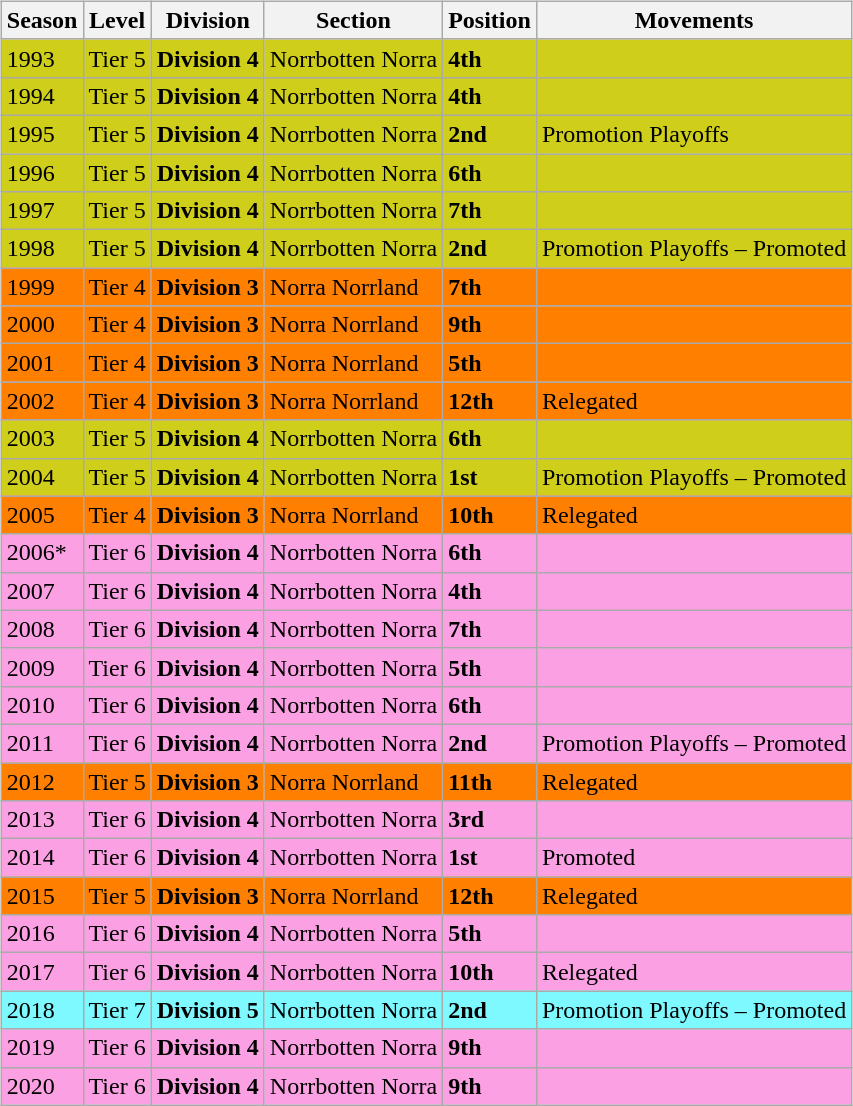<table>
<tr>
<td valign="top" width=0%><br><table class="wikitable">
<tr style="background:#f0f6fa;">
<th><strong>Season</strong></th>
<th><strong>Level</strong></th>
<th><strong>Division</strong></th>
<th><strong>Section</strong></th>
<th><strong>Position</strong></th>
<th><strong>Movements</strong></th>
</tr>
<tr>
<td style="background:#CECE1B;">1993</td>
<td style="background:#CECE1B;">Tier 5</td>
<td style="background:#CECE1B;"><strong>Division 4</strong></td>
<td style="background:#CECE1B;">Norrbotten Norra</td>
<td style="background:#CECE1B;"><strong>4th</strong></td>
<td style="background:#CECE1B;"></td>
</tr>
<tr>
<td style="background:#CECE1B;">1994</td>
<td style="background:#CECE1B;">Tier 5</td>
<td style="background:#CECE1B;"><strong>Division 4</strong></td>
<td style="background:#CECE1B;">Norrbotten Norra</td>
<td style="background:#CECE1B;"><strong>4th</strong></td>
<td style="background:#CECE1B;"></td>
</tr>
<tr>
<td style="background:#CECE1B;">1995</td>
<td style="background:#CECE1B;">Tier 5</td>
<td style="background:#CECE1B;"><strong>Division 4</strong></td>
<td style="background:#CECE1B;">Norrbotten Norra</td>
<td style="background:#CECE1B;"><strong>2nd</strong></td>
<td style="background:#CECE1B;">Promotion Playoffs</td>
</tr>
<tr>
<td style="background:#CECE1B;">1996</td>
<td style="background:#CECE1B;">Tier 5</td>
<td style="background:#CECE1B;"><strong>Division 4</strong></td>
<td style="background:#CECE1B;">Norrbotten Norra</td>
<td style="background:#CECE1B;"><strong>6th</strong></td>
<td style="background:#CECE1B;"></td>
</tr>
<tr>
<td style="background:#CECE1B;">1997</td>
<td style="background:#CECE1B;">Tier 5</td>
<td style="background:#CECE1B;"><strong>Division 4</strong></td>
<td style="background:#CECE1B;">Norrbotten Norra</td>
<td style="background:#CECE1B;"><strong>7th</strong></td>
<td style="background:#CECE1B;"></td>
</tr>
<tr>
<td style="background:#CECE1B;">1998</td>
<td style="background:#CECE1B;">Tier 5</td>
<td style="background:#CECE1B;"><strong>Division 4</strong></td>
<td style="background:#CECE1B;">Norrbotten Norra</td>
<td style="background:#CECE1B;"><strong>2nd</strong></td>
<td style="background:#CECE1B;">Promotion Playoffs – Promoted</td>
</tr>
<tr>
<td style="background:#FF7F00;">1999</td>
<td style="background:#FF7F00;">Tier 4</td>
<td style="background:#FF7F00;"><strong>Division 3</strong></td>
<td style="background:#FF7F00;">Norra Norrland</td>
<td style="background:#FF7F00;"><strong>7th</strong></td>
<td style="background:#FF7F00;"></td>
</tr>
<tr>
<td style="background:#FF7F00;">2000</td>
<td style="background:#FF7F00;">Tier 4</td>
<td style="background:#FF7F00;"><strong>Division 3</strong></td>
<td style="background:#FF7F00;">Norra Norrland</td>
<td style="background:#FF7F00;"><strong>9th</strong></td>
<td style="background:#FF7F00;"></td>
</tr>
<tr>
<td style="background:#FF7F00;">2001</td>
<td style="background:#FF7F00;">Tier 4</td>
<td style="background:#FF7F00;"><strong>Division 3</strong></td>
<td style="background:#FF7F00;">Norra Norrland</td>
<td style="background:#FF7F00;"><strong>5th</strong></td>
<td style="background:#FF7F00;"></td>
</tr>
<tr>
<td style="background:#FF7F00;">2002</td>
<td style="background:#FF7F00;">Tier 4</td>
<td style="background:#FF7F00;"><strong>Division 3</strong></td>
<td style="background:#FF7F00;">Norra Norrland</td>
<td style="background:#FF7F00;"><strong>12th</strong></td>
<td style="background:#FF7F00;">Relegated</td>
</tr>
<tr>
<td style="background:#CECE1B;">2003</td>
<td style="background:#CECE1B;">Tier 5</td>
<td style="background:#CECE1B;"><strong>Division 4</strong></td>
<td style="background:#CECE1B;">Norrbotten Norra</td>
<td style="background:#CECE1B;"><strong>6th</strong></td>
<td style="background:#CECE1B;"></td>
</tr>
<tr>
<td style="background:#CECE1B;">2004</td>
<td style="background:#CECE1B;">Tier 5</td>
<td style="background:#CECE1B;"><strong>Division 4</strong></td>
<td style="background:#CECE1B;">Norrbotten Norra</td>
<td style="background:#CECE1B;"><strong>1st</strong></td>
<td style="background:#CECE1B;">Promotion Playoffs – Promoted</td>
</tr>
<tr>
<td style="background:#FF7F00;">2005</td>
<td style="background:#FF7F00;">Tier 4</td>
<td style="background:#FF7F00;"><strong>Division 3</strong></td>
<td style="background:#FF7F00;">Norra Norrland</td>
<td style="background:#FF7F00;"><strong>10th</strong></td>
<td style="background:#FF7F00;">Relegated</td>
</tr>
<tr>
<td style="background:#FBA0E3;">2006*</td>
<td style="background:#FBA0E3;">Tier 6</td>
<td style="background:#FBA0E3;"><strong>Division 4</strong></td>
<td style="background:#FBA0E3;">Norrbotten Norra</td>
<td style="background:#FBA0E3;"><strong>6th</strong></td>
<td style="background:#FBA0E3;"></td>
</tr>
<tr>
<td style="background:#FBA0E3;">2007</td>
<td style="background:#FBA0E3;">Tier 6</td>
<td style="background:#FBA0E3;"><strong>Division 4</strong></td>
<td style="background:#FBA0E3;">Norrbotten Norra</td>
<td style="background:#FBA0E3;"><strong>4th</strong></td>
<td style="background:#FBA0E3;"></td>
</tr>
<tr>
<td style="background:#FBA0E3;">2008</td>
<td style="background:#FBA0E3;">Tier 6</td>
<td style="background:#FBA0E3;"><strong>Division 4</strong></td>
<td style="background:#FBA0E3;">Norrbotten Norra</td>
<td style="background:#FBA0E3;"><strong>7th</strong></td>
<td style="background:#FBA0E3;"></td>
</tr>
<tr>
<td style="background:#FBA0E3;">2009</td>
<td style="background:#FBA0E3;">Tier 6</td>
<td style="background:#FBA0E3;"><strong>Division 4</strong></td>
<td style="background:#FBA0E3;">Norrbotten Norra</td>
<td style="background:#FBA0E3;"><strong>5th</strong></td>
<td style="background:#FBA0E3;"></td>
</tr>
<tr>
<td style="background:#FBA0E3;">2010</td>
<td style="background:#FBA0E3;">Tier 6</td>
<td style="background:#FBA0E3;"><strong>Division 4</strong></td>
<td style="background:#FBA0E3;">Norrbotten Norra</td>
<td style="background:#FBA0E3;"><strong>6th</strong></td>
<td style="background:#FBA0E3;"></td>
</tr>
<tr>
<td style="background:#FBA0E3;">2011</td>
<td style="background:#FBA0E3;">Tier 6</td>
<td style="background:#FBA0E3;"><strong>Division 4</strong></td>
<td style="background:#FBA0E3;">Norrbotten Norra</td>
<td style="background:#FBA0E3;"><strong>2nd</strong></td>
<td style="background:#FBA0E3;">Promotion Playoffs – Promoted</td>
</tr>
<tr>
<td style="background:#FF7F00;">2012</td>
<td style="background:#FF7F00;">Tier 5</td>
<td style="background:#FF7F00;"><strong>Division 3</strong></td>
<td style="background:#FF7F00;">Norra Norrland</td>
<td style="background:#FF7F00;"><strong>11th</strong></td>
<td style="background:#FF7F00;">Relegated</td>
</tr>
<tr>
<td style="background:#FBA0E3;">2013</td>
<td style="background:#FBA0E3;">Tier 6</td>
<td style="background:#FBA0E3;"><strong>Division 4</strong></td>
<td style="background:#FBA0E3;">Norrbotten Norra</td>
<td style="background:#FBA0E3;"><strong>3rd</strong></td>
<td style="background:#FBA0E3;"></td>
</tr>
<tr>
<td style="background:#FBA0E3;">2014</td>
<td style="background:#FBA0E3;">Tier 6</td>
<td style="background:#FBA0E3;"><strong>Division 4</strong></td>
<td style="background:#FBA0E3;">Norrbotten Norra</td>
<td style="background:#FBA0E3;"><strong>1st</strong></td>
<td style="background:#FBA0E3;">Promoted</td>
</tr>
<tr>
<td style="background:#FF7F00;">2015</td>
<td style="background:#FF7F00;">Tier 5</td>
<td style="background:#FF7F00;"><strong>Division 3</strong></td>
<td style="background:#FF7F00;">Norra Norrland</td>
<td style="background:#FF7F00;"><strong>12th</strong></td>
<td style="background:#FF7F00;">Relegated</td>
</tr>
<tr>
<td style="background:#FBA0E3;">2016</td>
<td style="background:#FBA0E3;">Tier 6</td>
<td style="background:#FBA0E3;"><strong>Division 4</strong></td>
<td style="background:#FBA0E3;">Norrbotten Norra</td>
<td style="background:#FBA0E3;"><strong>5th</strong></td>
<td style="background:#FBA0E3;"></td>
</tr>
<tr>
<td style="background:#FBA0E3;">2017</td>
<td style="background:#FBA0E3;">Tier 6</td>
<td style="background:#FBA0E3;"><strong>Division 4</strong></td>
<td style="background:#FBA0E3;">Norrbotten Norra</td>
<td style="background:#FBA0E3;"><strong>10th</strong></td>
<td style="background:#FBA0E3;">Relegated</td>
</tr>
<tr>
<td style="background:#7DF9FF;">2018</td>
<td style="background:#7DF9FF;">Tier 7</td>
<td style="background:#7DF9FF;"><strong>Division 5</strong></td>
<td style="background:#7DF9FF;">Norrbotten Norra</td>
<td style="background:#7DF9FF;"><strong>2nd</strong></td>
<td style="background:#7DF9FF;">Promotion Playoffs – Promoted</td>
</tr>
<tr>
<td style="background:#FBA0E3;">2019</td>
<td style="background:#FBA0E3;">Tier 6</td>
<td style="background:#FBA0E3;"><strong>Division 4</strong></td>
<td style="background:#FBA0E3;">Norrbotten Norra</td>
<td style="background:#FBA0E3;"><strong>9th</strong></td>
<td style="background:#FBA0E3;"></td>
</tr>
<tr>
<td style="background:#FBA0E3;">2020</td>
<td style="background:#FBA0E3;">Tier 6</td>
<td style="background:#FBA0E3;"><strong>Division 4</strong></td>
<td style="background:#FBA0E3;">Norrbotten Norra</td>
<td style="background:#FBA0E3;"><strong>9th</strong></td>
<td style="background:#FBA0E3;"></td>
</tr>
</table>
</td>
</tr>
</table>
